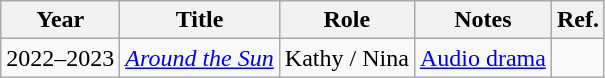<table class="wikitable">
<tr>
<th>Year</th>
<th>Title</th>
<th>Role</th>
<th>Notes</th>
<th>Ref.</th>
</tr>
<tr>
<td>2022–2023</td>
<td><a href='#'><em>Around the Sun</em></a></td>
<td>Kathy / Nina</td>
<td><a href='#'>Audio drama</a></td>
<td></td>
</tr>
</table>
